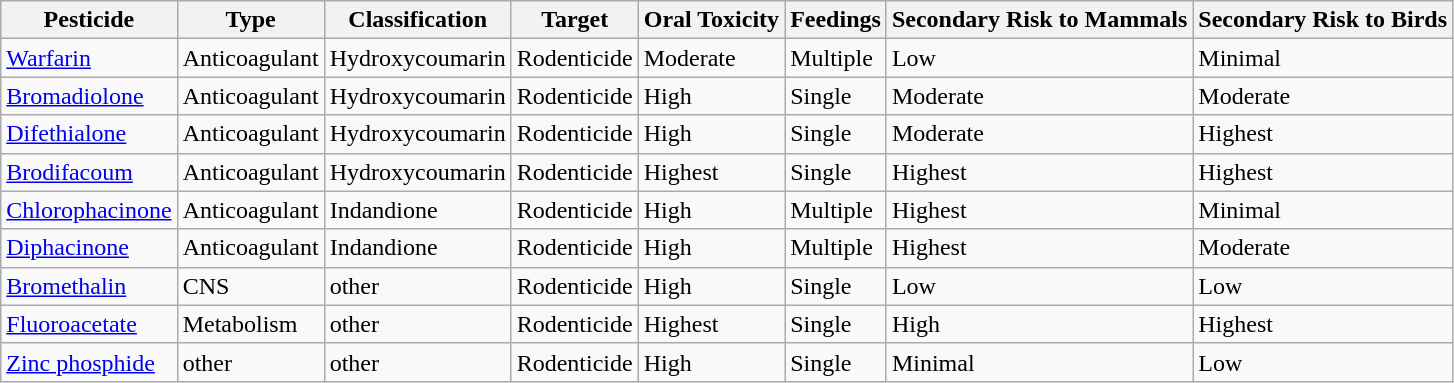<table class="wikitable sortable">
<tr>
<th>Pesticide</th>
<th>Type</th>
<th>Classification</th>
<th>Target</th>
<th>Oral Toxicity</th>
<th>Feedings</th>
<th>Secondary Risk to Mammals</th>
<th>Secondary Risk to Birds</th>
</tr>
<tr>
<td><a href='#'>Warfarin</a></td>
<td>Anticoagulant</td>
<td>Hydroxycoumarin</td>
<td>Rodenticide</td>
<td>Moderate</td>
<td>Multiple</td>
<td>Low</td>
<td>Minimal</td>
</tr>
<tr>
<td><a href='#'>Bromadiolone</a></td>
<td>Anticoagulant</td>
<td>Hydroxycoumarin</td>
<td>Rodenticide</td>
<td>High</td>
<td>Single</td>
<td>Moderate</td>
<td>Moderate</td>
</tr>
<tr>
<td><a href='#'>Difethialone</a></td>
<td>Anticoagulant</td>
<td>Hydroxycoumarin</td>
<td>Rodenticide</td>
<td>High</td>
<td>Single</td>
<td>Moderate</td>
<td>Highest</td>
</tr>
<tr>
<td><a href='#'>Brodifacoum</a></td>
<td>Anticoagulant</td>
<td>Hydroxycoumarin</td>
<td>Rodenticide</td>
<td>Highest</td>
<td>Single</td>
<td>Highest</td>
<td>Highest</td>
</tr>
<tr>
<td><a href='#'>Chlorophacinone</a></td>
<td>Anticoagulant</td>
<td>Indandione</td>
<td>Rodenticide</td>
<td>High</td>
<td>Multiple</td>
<td>Highest</td>
<td>Minimal</td>
</tr>
<tr>
<td><a href='#'>Diphacinone</a></td>
<td>Anticoagulant</td>
<td>Indandione</td>
<td>Rodenticide</td>
<td>High</td>
<td>Multiple</td>
<td>Highest</td>
<td>Moderate</td>
</tr>
<tr>
<td><a href='#'>Bromethalin</a></td>
<td>CNS</td>
<td>other</td>
<td>Rodenticide</td>
<td>High</td>
<td>Single</td>
<td>Low</td>
<td>Low</td>
</tr>
<tr>
<td><a href='#'>Fluoroacetate</a></td>
<td>Metabolism</td>
<td>other</td>
<td>Rodenticide</td>
<td>Highest</td>
<td>Single</td>
<td>High</td>
<td>Highest</td>
</tr>
<tr>
<td><a href='#'>Zinc phosphide</a></td>
<td>other</td>
<td>other</td>
<td>Rodenticide</td>
<td>High</td>
<td>Single</td>
<td>Minimal</td>
<td>Low</td>
</tr>
</table>
